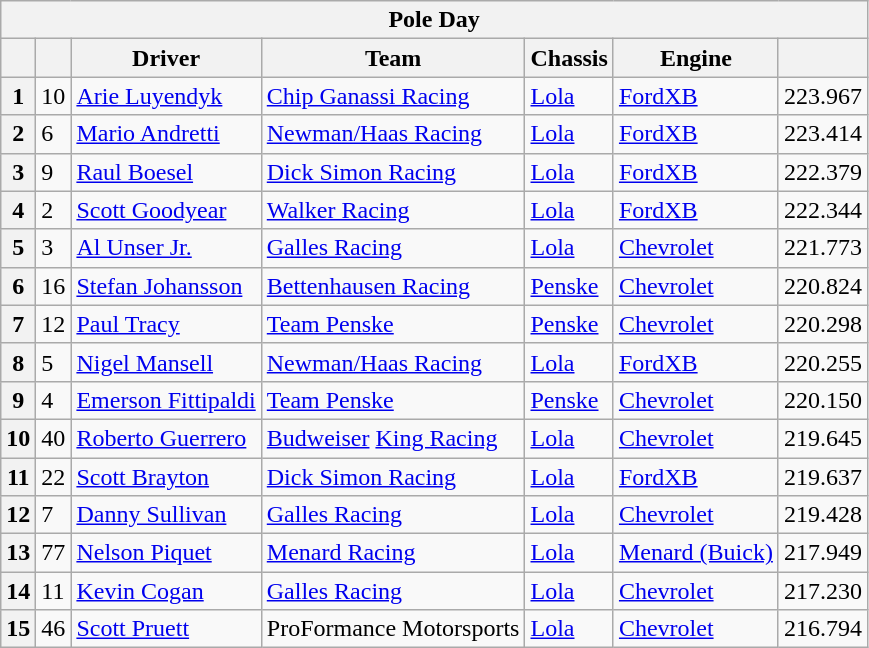<table class="wikitable">
<tr>
<th colspan="7">Pole Day</th>
</tr>
<tr>
<th></th>
<th></th>
<th>Driver</th>
<th>Team</th>
<th>Chassis</th>
<th>Engine</th>
<th></th>
</tr>
<tr>
<th><strong>1</strong></th>
<td>10</td>
<td> <a href='#'>Arie Luyendyk</a> <strong></strong></td>
<td><a href='#'>Chip Ganassi Racing</a></td>
<td><a href='#'>Lola</a></td>
<td><a href='#'>FordXB</a></td>
<td>223.967</td>
</tr>
<tr>
<th><strong>2</strong></th>
<td>6</td>
<td> <a href='#'>Mario Andretti</a> <strong></strong></td>
<td><a href='#'>Newman/Haas Racing</a></td>
<td><a href='#'>Lola</a></td>
<td><a href='#'>FordXB</a></td>
<td>223.414</td>
</tr>
<tr>
<th><strong>3</strong></th>
<td>9</td>
<td> <a href='#'>Raul Boesel</a></td>
<td><a href='#'>Dick Simon Racing</a></td>
<td><a href='#'>Lola</a></td>
<td><a href='#'>FordXB</a></td>
<td>222.379</td>
</tr>
<tr>
<th><strong>4</strong></th>
<td>2</td>
<td> <a href='#'>Scott Goodyear</a></td>
<td><a href='#'>Walker Racing</a></td>
<td><a href='#'>Lola</a></td>
<td><a href='#'>FordXB</a></td>
<td>222.344</td>
</tr>
<tr>
<th><strong>5</strong></th>
<td>3</td>
<td> <a href='#'>Al Unser Jr.</a> <strong></strong></td>
<td><a href='#'>Galles Racing</a></td>
<td><a href='#'>Lola</a></td>
<td><a href='#'>Chevrolet</a></td>
<td>221.773</td>
</tr>
<tr>
<th><strong>6</strong></th>
<td>16</td>
<td> <a href='#'>Stefan Johansson</a> <strong></strong></td>
<td><a href='#'>Bettenhausen Racing</a></td>
<td><a href='#'>Penske</a></td>
<td><a href='#'>Chevrolet</a></td>
<td>220.824</td>
</tr>
<tr>
<th><strong>7</strong></th>
<td>12</td>
<td> <a href='#'>Paul Tracy</a></td>
<td><a href='#'>Team Penske</a></td>
<td><a href='#'>Penske</a></td>
<td><a href='#'>Chevrolet</a></td>
<td>220.298</td>
</tr>
<tr>
<th><strong>8</strong></th>
<td>5</td>
<td> <a href='#'>Nigel Mansell</a> <strong></strong></td>
<td><a href='#'>Newman/Haas Racing</a></td>
<td><a href='#'>Lola</a></td>
<td><a href='#'>FordXB</a></td>
<td>220.255</td>
</tr>
<tr>
<th><strong>9</strong></th>
<td>4</td>
<td> <a href='#'>Emerson Fittipaldi</a> <strong></strong></td>
<td><a href='#'>Team Penske</a></td>
<td><a href='#'>Penske</a></td>
<td><a href='#'>Chevrolet</a></td>
<td>220.150</td>
</tr>
<tr>
<th><strong>10</strong></th>
<td>40</td>
<td> <a href='#'>Roberto Guerrero</a></td>
<td><a href='#'>Budweiser</a> <a href='#'>King Racing</a></td>
<td><a href='#'>Lola</a></td>
<td><a href='#'>Chevrolet</a></td>
<td>219.645</td>
</tr>
<tr>
<th><strong>11</strong></th>
<td>22</td>
<td> <a href='#'>Scott Brayton</a></td>
<td><a href='#'>Dick Simon Racing</a></td>
<td><a href='#'>Lola</a></td>
<td><a href='#'>FordXB</a></td>
<td>219.637</td>
</tr>
<tr>
<th><strong>12</strong></th>
<td>7</td>
<td> <a href='#'>Danny Sullivan</a> <strong></strong></td>
<td><a href='#'>Galles Racing</a></td>
<td><a href='#'>Lola</a></td>
<td><a href='#'>Chevrolet</a></td>
<td>219.428</td>
</tr>
<tr>
<th><strong>13</strong></th>
<td>77</td>
<td> <a href='#'>Nelson Piquet</a> <strong></strong></td>
<td><a href='#'>Menard Racing</a></td>
<td><a href='#'>Lola</a></td>
<td><a href='#'>Menard (Buick)</a></td>
<td>217.949</td>
</tr>
<tr>
<th><strong>14</strong></th>
<td>11</td>
<td> <a href='#'>Kevin Cogan</a></td>
<td><a href='#'>Galles Racing</a></td>
<td><a href='#'>Lola</a></td>
<td><a href='#'>Chevrolet</a></td>
<td>217.230</td>
</tr>
<tr>
<th><strong>15</strong></th>
<td>46</td>
<td> <a href='#'>Scott Pruett</a></td>
<td>ProFormance Motorsports</td>
<td><a href='#'>Lola</a></td>
<td><a href='#'>Chevrolet</a></td>
<td>216.794</td>
</tr>
</table>
